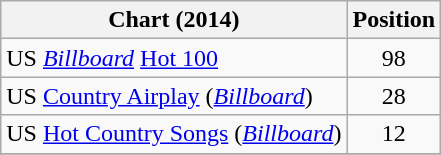<table class="wikitable sortable">
<tr>
<th scope="col">Chart (2014)</th>
<th scope="col">Position</th>
</tr>
<tr>
<td>US <em><a href='#'>Billboard</a></em> <a href='#'>Hot 100</a></td>
<td align="center">98</td>
</tr>
<tr>
<td>US <a href='#'>Country Airplay</a> (<em><a href='#'>Billboard</a></em>)</td>
<td align="center">28</td>
</tr>
<tr>
<td>US <a href='#'>Hot Country Songs</a> (<em><a href='#'>Billboard</a></em>)</td>
<td align="center">12</td>
</tr>
<tr>
</tr>
</table>
